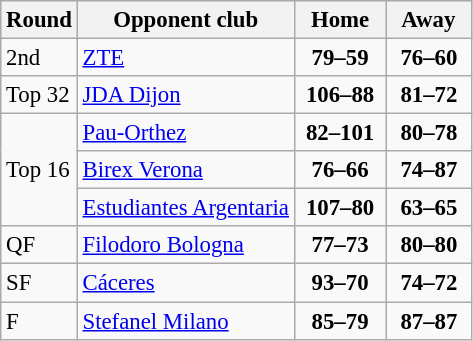<table class="wikitable" style="text-align: left; font-size:95%">
<tr bgcolor="#ccccff">
<th>Round</th>
<th>Opponent club</th>
<th>  Home  </th>
<th>  Away  </th>
</tr>
<tr>
<td>2nd</td>
<td> <a href='#'>ZTE</a></td>
<td align="center"><strong>79–59</strong></td>
<td align="center"><strong>76–60</strong></td>
</tr>
<tr>
<td>Top 32</td>
<td> <a href='#'>JDA Dijon</a></td>
<td align="center"><strong>106–88</strong></td>
<td align="center"><strong>81–72</strong></td>
</tr>
<tr>
<td rowspan=3>Top 16</td>
<td> <a href='#'>Pau-Orthez</a></td>
<td align="center"><strong>82–101</strong></td>
<td align="center"><strong>80–78</strong></td>
</tr>
<tr>
<td> <a href='#'>Birex Verona</a></td>
<td align="center"><strong>76–66</strong></td>
<td align="center"><strong>74–87</strong></td>
</tr>
<tr>
<td> <a href='#'>Estudiantes Argentaria</a></td>
<td align="center"><strong>107–80</strong></td>
<td align="center"><strong>63–65</strong></td>
</tr>
<tr>
<td>QF</td>
<td> <a href='#'>Filodoro Bologna</a></td>
<td align="center"><strong>77–73</strong></td>
<td align="center"><strong>80–80</strong></td>
</tr>
<tr>
<td>SF</td>
<td> <a href='#'>Cáceres</a></td>
<td align="center"><strong>93–70</strong></td>
<td align="center"><strong>74–72</strong></td>
</tr>
<tr>
<td>F</td>
<td> <a href='#'>Stefanel Milano</a></td>
<td align="center"><strong>85–79</strong></td>
<td align="center"><strong>87–87</strong></td>
</tr>
</table>
